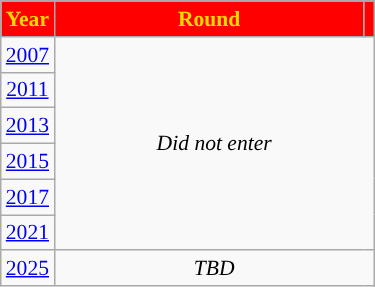<table class="wikitable" style="text-align: center; font-size:90%">
<tr style="color:gold;">
<th style="background:#FF0000;">Year</th>
<th style="background:#FF0000; width:200px">Round</th>
<th style="background:#FF0000;"></th>
</tr>
<tr>
<td><a href='#'>2007</a></td>
<td colspan="2" rowspan="6"><em>Did not enter</em></td>
</tr>
<tr>
<td><a href='#'>2011</a></td>
</tr>
<tr>
<td><a href='#'>2013</a></td>
</tr>
<tr>
<td><a href='#'>2015</a></td>
</tr>
<tr>
<td><a href='#'>2017</a></td>
</tr>
<tr>
<td><a href='#'>2021</a></td>
</tr>
<tr>
<td><a href='#'>2025</a></td>
<td colspan="2"><em>TBD</em></td>
</tr>
</table>
